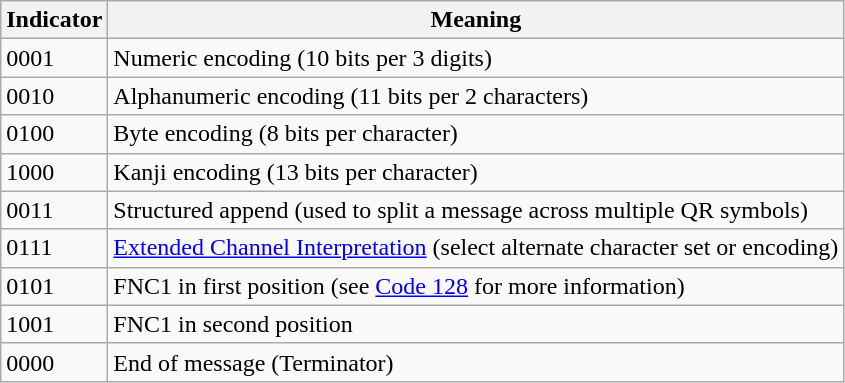<table class="wikitable">
<tr>
<th>Indicator</th>
<th>Meaning</th>
</tr>
<tr>
<td>0001</td>
<td>Numeric encoding (10 bits per 3 digits)</td>
</tr>
<tr>
<td>0010</td>
<td>Alphanumeric encoding (11 bits per 2 characters)</td>
</tr>
<tr>
<td>0100</td>
<td>Byte encoding (8 bits per character)</td>
</tr>
<tr>
<td>1000</td>
<td>Kanji encoding (13 bits per character)</td>
</tr>
<tr>
<td>0011</td>
<td>Structured append (used to split a message across multiple QR symbols)</td>
</tr>
<tr>
<td>0111</td>
<td><a href='#'>Extended Channel Interpretation</a> (select alternate character set or encoding)</td>
</tr>
<tr>
<td>0101</td>
<td>FNC1 in first position (see <a href='#'>Code 128</a> for more information)</td>
</tr>
<tr>
<td>1001</td>
<td>FNC1 in second position</td>
</tr>
<tr>
<td>0000</td>
<td>End of message (Terminator)</td>
</tr>
</table>
